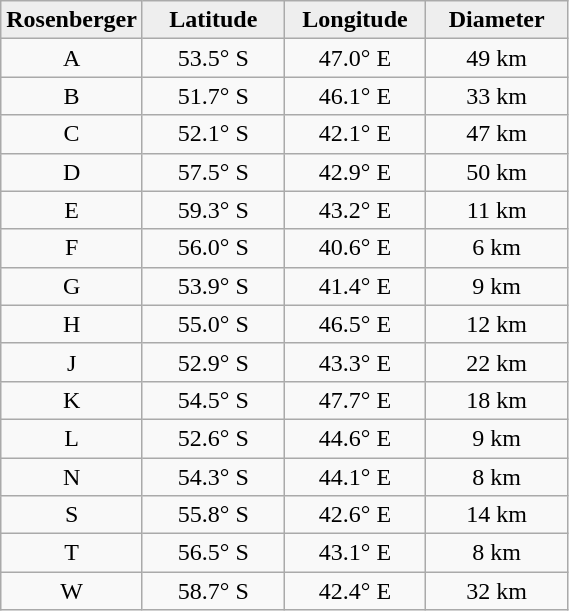<table class="wikitable">
<tr>
<th width="25%" style="background:#eeeeee;">Rosenberger</th>
<th width="25%" style="background:#eeeeee;">Latitude</th>
<th width="25%" style="background:#eeeeee;">Longitude</th>
<th width="25%" style="background:#eeeeee;">Diameter</th>
</tr>
<tr>
<td align="center">A</td>
<td align="center">53.5° S</td>
<td align="center">47.0° E</td>
<td align="center">49 km</td>
</tr>
<tr>
<td align="center">B</td>
<td align="center">51.7° S</td>
<td align="center">46.1° E</td>
<td align="center">33 km</td>
</tr>
<tr>
<td align="center">C</td>
<td align="center">52.1° S</td>
<td align="center">42.1° E</td>
<td align="center">47 km</td>
</tr>
<tr>
<td align="center">D</td>
<td align="center">57.5° S</td>
<td align="center">42.9° E</td>
<td align="center">50 km</td>
</tr>
<tr>
<td align="center">E</td>
<td align="center">59.3° S</td>
<td align="center">43.2° E</td>
<td align="center">11 km</td>
</tr>
<tr>
<td align="center">F</td>
<td align="center">56.0° S</td>
<td align="center">40.6° E</td>
<td align="center">6 km</td>
</tr>
<tr>
<td align="center">G</td>
<td align="center">53.9° S</td>
<td align="center">41.4° E</td>
<td align="center">9 km</td>
</tr>
<tr>
<td align="center">H</td>
<td align="center">55.0° S</td>
<td align="center">46.5° E</td>
<td align="center">12 km</td>
</tr>
<tr>
<td align="center">J</td>
<td align="center">52.9° S</td>
<td align="center">43.3° E</td>
<td align="center">22 km</td>
</tr>
<tr>
<td align="center">K</td>
<td align="center">54.5° S</td>
<td align="center">47.7° E</td>
<td align="center">18 km</td>
</tr>
<tr>
<td align="center">L</td>
<td align="center">52.6° S</td>
<td align="center">44.6° E</td>
<td align="center">9 km</td>
</tr>
<tr>
<td align="center">N</td>
<td align="center">54.3° S</td>
<td align="center">44.1° E</td>
<td align="center">8 km</td>
</tr>
<tr>
<td align="center">S</td>
<td align="center">55.8° S</td>
<td align="center">42.6° E</td>
<td align="center">14 km</td>
</tr>
<tr>
<td align="center">T</td>
<td align="center">56.5° S</td>
<td align="center">43.1° E</td>
<td align="center">8 km</td>
</tr>
<tr>
<td align="center">W</td>
<td align="center">58.7° S</td>
<td align="center">42.4° E</td>
<td align="center">32 km</td>
</tr>
</table>
